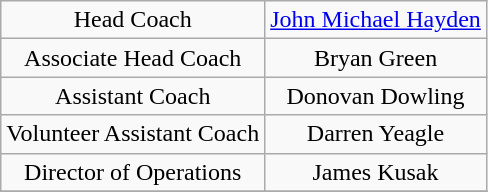<table class="wikitable" style="text-align: center;">
<tr>
<td>Head Coach</td>
<td><a href='#'>John Michael Hayden</a></td>
</tr>
<tr>
<td>Associate Head Coach</td>
<td>Bryan Green</td>
</tr>
<tr>
<td>Assistant Coach</td>
<td>Donovan Dowling</td>
</tr>
<tr>
<td>Volunteer Assistant Coach</td>
<td>Darren Yeagle</td>
</tr>
<tr>
<td>Director of Operations</td>
<td>James Kusak</td>
</tr>
<tr>
</tr>
</table>
